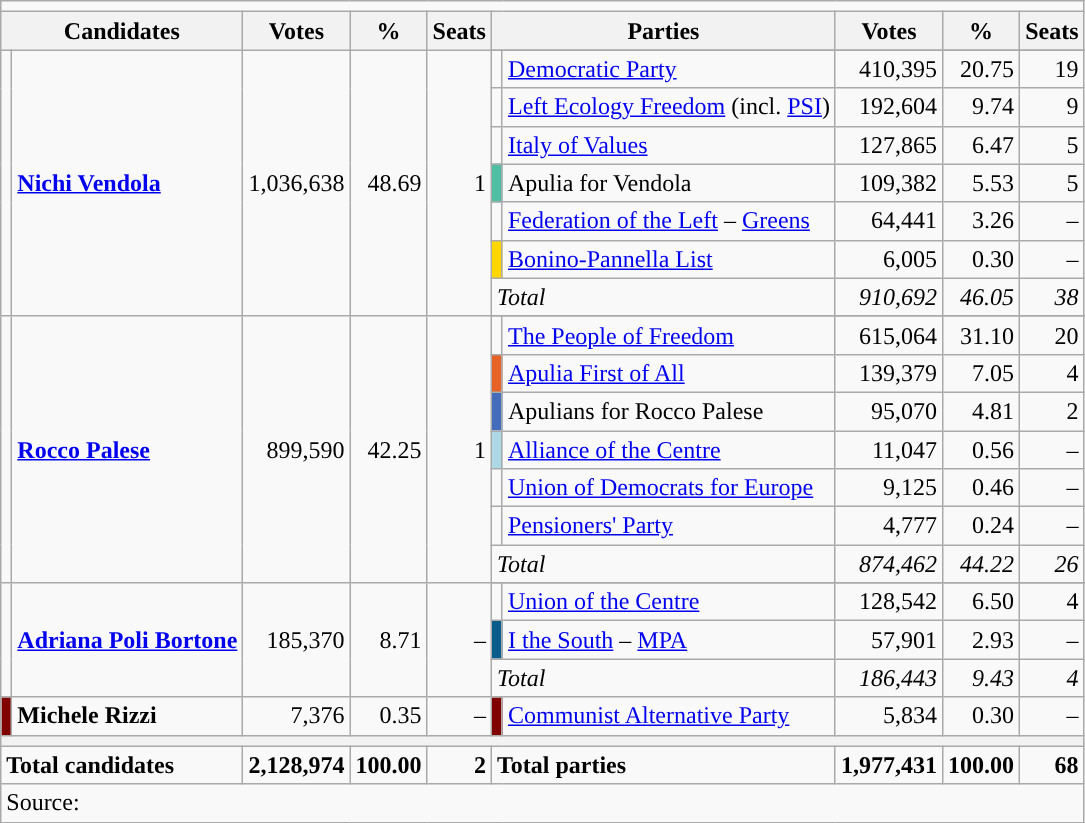<table class="wikitable">
<tr>
<td colspan=10></td>
</tr>
<tr>
<th colspan=2>Candidates</th>
<th>Votes</th>
<th>%</th>
<th>Seats</th>
<th colspan=2>Parties</th>
<th>Votes</th>
<th>%</th>
<th>Seats</th>
</tr>
<tr>
<td rowspan=8></td>
<td rowspan=8><strong><a href='#'>Nichi Vendola</a></strong></td>
<td rowspan=8 align=right>1,036,638</td>
<td rowspan=8 align=right>48.69</td>
<td rowspan=8 align=right>1</td>
</tr>
<tr>
<td></td>
<td><a href='#'>Democratic Party</a></td>
<td align=right>410,395</td>
<td align=right>20.75</td>
<td align=right>19</td>
</tr>
<tr>
<td></td>
<td><a href='#'>Left Ecology Freedom</a> (incl. <a href='#'>PSI</a>)</td>
<td align=right>192,604</td>
<td align=right>9.74</td>
<td align=right>9</td>
</tr>
<tr>
<td></td>
<td><a href='#'>Italy of Values</a></td>
<td align=right>127,865</td>
<td align=right>6.47</td>
<td align=right>5</td>
</tr>
<tr>
<td bgcolor="#50BEA3"></td>
<td>Apulia for Vendola</td>
<td align=right>109,382</td>
<td align=right>5.53</td>
<td align=right>5</td>
</tr>
<tr>
<td></td>
<td><a href='#'>Federation of the Left</a> – <a href='#'>Greens</a></td>
<td align=right>64,441</td>
<td align=right>3.26</td>
<td align=right>–</td>
</tr>
<tr>
<td bgcolor="gold"></td>
<td><a href='#'>Bonino-Pannella List</a></td>
<td align=right>6,005</td>
<td align=right>0.30</td>
<td align=right>–</td>
</tr>
<tr>
<td colspan=2><em>Total</em></td>
<td align=right><em>910,692</em></td>
<td align=right><em>46.05</em></td>
<td align=right><em>38</em></td>
</tr>
<tr>
<td rowspan=8></td>
<td rowspan=8><strong><a href='#'>Rocco Palese</a></strong></td>
<td rowspan=8 align=right>899,590</td>
<td rowspan=8 align=right>42.25</td>
<td rowspan=8 align=right>1</td>
</tr>
<tr>
<td></td>
<td><a href='#'>The People of Freedom</a></td>
<td align=right>615,064</td>
<td align=right>31.10</td>
<td align=right>20</td>
</tr>
<tr>
<td bgcolor="#E76227"></td>
<td><a href='#'>Apulia First of All</a></td>
<td align=right>139,379</td>
<td align=right>7.05</td>
<td align=right>4</td>
</tr>
<tr>
<td bgcolor="#436DBB"></td>
<td>Apulians for Rocco Palese</td>
<td align=right>95,070</td>
<td align=right>4.81</td>
<td align=right>2</td>
</tr>
<tr>
<td bgcolor="lightblue"></td>
<td><a href='#'>Alliance of the Centre</a></td>
<td align=right>11,047</td>
<td align=right>0.56</td>
<td align=right>–</td>
</tr>
<tr>
<td></td>
<td><a href='#'>Union of Democrats for Europe</a></td>
<td align=right>9,125</td>
<td align=right>0.46</td>
<td align=right>–</td>
</tr>
<tr>
<td></td>
<td><a href='#'>Pensioners' Party</a></td>
<td align=right>4,777</td>
<td align=right>0.24</td>
<td align=right>–</td>
</tr>
<tr>
<td colspan=2><em>Total</em></td>
<td align=right><em>874,462</em></td>
<td align=right><em>44.22</em></td>
<td align=right><em>26</em></td>
</tr>
<tr>
<td rowspan=4></td>
<td rowspan=4><strong><a href='#'>Adriana Poli Bortone</a></strong></td>
<td rowspan=4 align=right>185,370</td>
<td rowspan=4 align=right>8.71</td>
<td rowspan=4 align=right>–</td>
</tr>
<tr>
<td></td>
<td><a href='#'>Union of the Centre</a></td>
<td align=right>128,542</td>
<td align=right>6.50</td>
<td align=right>4</td>
</tr>
<tr>
<td bgcolor="#0A5C8A"></td>
<td><a href='#'>I the South</a> – <a href='#'>MPA</a></td>
<td align=right>57,901</td>
<td align=right>2.93</td>
<td align=right>–</td>
</tr>
<tr>
<td colspan=2><em>Total</em></td>
<td align=right><em>186,443	</em></td>
<td align=right><em>9.43</em></td>
<td align=right><em>4</em></td>
</tr>
<tr>
<td bgcolor="maroon"></td>
<td><strong>Michele Rizzi</strong></td>
<td align=right>7,376</td>
<td align=right>0.35</td>
<td align=right>–</td>
<td bgcolor="maroon"></td>
<td><a href='#'>Communist Alternative Party</a></td>
<td align=right>5,834</td>
<td align=right>0.30</td>
<td align=right>–</td>
</tr>
<tr>
<th colspan=10></th>
</tr>
<tr>
<td colspan=2><strong>Total candidates</strong></td>
<td align=right><strong>2,128,974</strong></td>
<td align=right><strong>100.00</strong></td>
<td align=right><strong>2</strong></td>
<td colspan=2><strong>Total parties</strong></td>
<td align=right><strong>1,977,431</strong></td>
<td align=right><strong>100.00</strong></td>
<td align=right><strong>68</strong></td>
</tr>
<tr>
<td colspan=10>Source: </td>
</tr>
</table>
